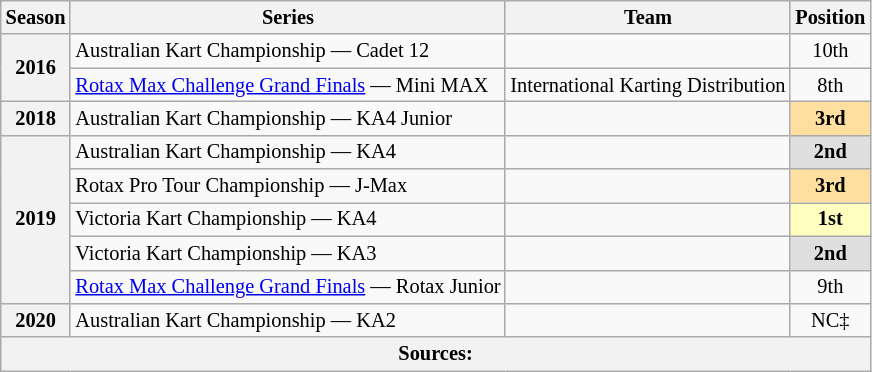<table class="wikitable" style="font-size: 85%; text-align:center">
<tr>
<th>Season</th>
<th>Series</th>
<th>Team</th>
<th>Position</th>
</tr>
<tr>
<th rowspan="2">2016</th>
<td align="left">Australian Kart Championship — Cadet 12</td>
<td align="left"></td>
<td>10th</td>
</tr>
<tr>
<td align="left"><a href='#'>Rotax Max Challenge Grand Finals</a> — Mini MAX</td>
<td align="left">International Karting Distribution</td>
<td>8th</td>
</tr>
<tr>
<th>2018</th>
<td align="left">Australian Kart Championship — KA4 Junior</td>
<td align="left"></td>
<td style="background:#FFDF9F;"><strong>3rd</strong></td>
</tr>
<tr>
<th rowspan="5">2019</th>
<td align="left">Australian Kart Championship — KA4</td>
<td align="left"></td>
<td style="background:#DFDFDF;"><strong>2nd</strong></td>
</tr>
<tr>
<td align="left">Rotax Pro Tour Championship — J-Max</td>
<td></td>
<td style="background:#FFDF9F;"><strong>3rd</strong></td>
</tr>
<tr>
<td align="left">Victoria Kart Championship — KA4</td>
<td></td>
<td style="background:#FFFFBF;"><strong>1st</strong></td>
</tr>
<tr>
<td align="left">Victoria Kart Championship  — KA3</td>
<td></td>
<td style="background:#DFDFDF;"><strong>2nd</strong></td>
</tr>
<tr>
<td align="left"><a href='#'>Rotax Max Challenge Grand Finals</a> — Rotax Junior</td>
<td align="left"></td>
<td>9th</td>
</tr>
<tr>
<th>2020</th>
<td align="left">Australian Kart Championship — KA2</td>
<td></td>
<td>NC‡</td>
</tr>
<tr>
<th colspan="4">Sources:</th>
</tr>
</table>
